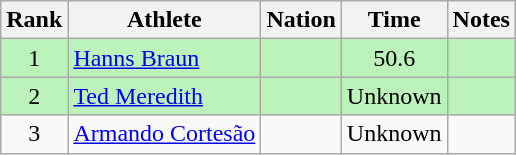<table class="wikitable sortable" style="text-align:center">
<tr>
<th>Rank</th>
<th>Athlete</th>
<th>Nation</th>
<th>Time</th>
<th>Notes</th>
</tr>
<tr bgcolor=bbf3bb>
<td>1</td>
<td align=left><a href='#'>Hanns Braun</a></td>
<td align=left></td>
<td>50.6</td>
<td></td>
</tr>
<tr bgcolor=bbf3bb>
<td>2</td>
<td align=left><a href='#'>Ted Meredith</a></td>
<td align=left></td>
<td>Unknown</td>
<td></td>
</tr>
<tr>
<td>3</td>
<td align=left><a href='#'>Armando Cortesão</a></td>
<td align=left></td>
<td>Unknown</td>
<td></td>
</tr>
</table>
